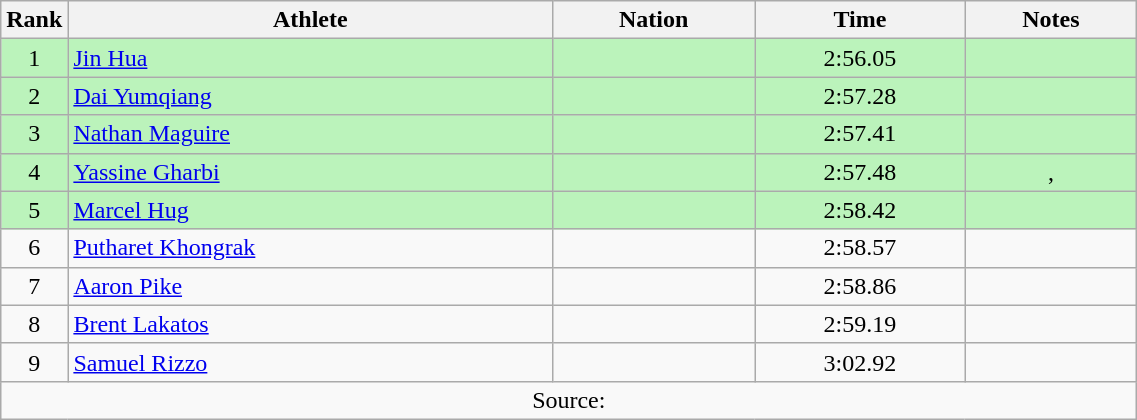<table class="wikitable sortable" style="text-align:center;width: 60%;">
<tr>
<th scope="col" style="width: 10px;">Rank</th>
<th scope="col">Athlete</th>
<th scope="col">Nation</th>
<th scope="col">Time</th>
<th scope="col">Notes</th>
</tr>
<tr bgcolor=bbf3bb>
<td>1</td>
<td align=left><a href='#'>Jin Hua</a></td>
<td align=left></td>
<td>2:56.05</td>
<td></td>
</tr>
<tr bgcolor=bbf3bb>
<td>2</td>
<td align=left><a href='#'>Dai Yumqiang</a></td>
<td align=left></td>
<td>2:57.28</td>
<td></td>
</tr>
<tr bgcolor=bbf3bb>
<td>3</td>
<td align=left><a href='#'>Nathan Maguire</a></td>
<td align=left></td>
<td>2:57.41</td>
<td></td>
</tr>
<tr bgcolor=bbf3bb>
<td>4</td>
<td align=left><a href='#'>Yassine Gharbi</a></td>
<td align=left></td>
<td>2:57.48</td>
<td>, </td>
</tr>
<tr bgcolor=bbf3bb>
<td>5</td>
<td align=left><a href='#'>Marcel Hug</a></td>
<td align=left></td>
<td>2:58.42</td>
<td></td>
</tr>
<tr>
<td>6</td>
<td align=left><a href='#'>Putharet Khongrak</a></td>
<td align=left></td>
<td>2:58.57</td>
<td></td>
</tr>
<tr>
<td>7</td>
<td align=left><a href='#'>Aaron Pike</a></td>
<td align=left></td>
<td>2:58.86</td>
<td></td>
</tr>
<tr>
<td>8</td>
<td align=left><a href='#'>Brent Lakatos</a></td>
<td align=left></td>
<td>2:59.19</td>
<td></td>
</tr>
<tr>
<td>9</td>
<td align=left><a href='#'>Samuel Rizzo</a></td>
<td align=left></td>
<td>3:02.92</td>
<td></td>
</tr>
<tr class="sortbottom">
<td colspan="5">Source:</td>
</tr>
</table>
